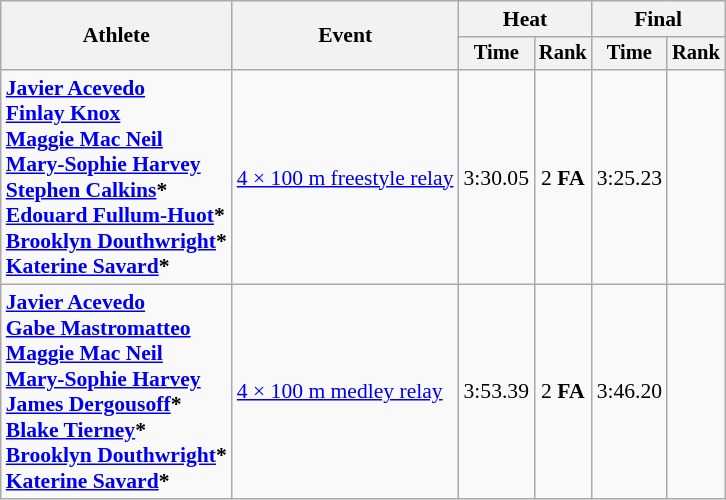<table class=wikitable style="font-size:90%">
<tr>
<th rowspan=2>Athlete</th>
<th rowspan=2>Event</th>
<th colspan=2>Heat</th>
<th colspan=2>Final</th>
</tr>
<tr style="font-size:95%">
<th>Time</th>
<th>Rank</th>
<th>Time</th>
<th>Rank</th>
</tr>
<tr align=center>
<td align=left><strong><a href='#'>Javier Acevedo</a><br><a href='#'>Finlay Knox</a><br><a href='#'>Maggie Mac Neil</a><br><a href='#'>Mary-Sophie Harvey</a><br><a href='#'>Stephen Calkins</a>*<br><a href='#'>Edouard Fullum-Huot</a>*<br><a href='#'>Brooklyn Douthwright</a>*<br><a href='#'>Katerine Savard</a>*</strong></td>
<td align=left><a href='#'>4 × 100 m freestyle relay</a></td>
<td>3:30.05</td>
<td>2 <strong>FA</strong></td>
<td>3:25.23</td>
<td></td>
</tr>
<tr align=center>
<td align=left><strong><a href='#'>Javier Acevedo</a><br><a href='#'>Gabe Mastromatteo</a><br><a href='#'>Maggie Mac Neil</a><br><a href='#'>Mary-Sophie Harvey</a><br><a href='#'>James Dergousoff</a>*<br><a href='#'>Blake Tierney</a>*<br><a href='#'>Brooklyn Douthwright</a>*<br><a href='#'>Katerine Savard</a>*</strong></td>
<td align=left><a href='#'>4 × 100 m medley relay</a></td>
<td>3:53.39</td>
<td>2 <strong>FA</strong></td>
<td>3:46.20</td>
<td></td>
</tr>
</table>
